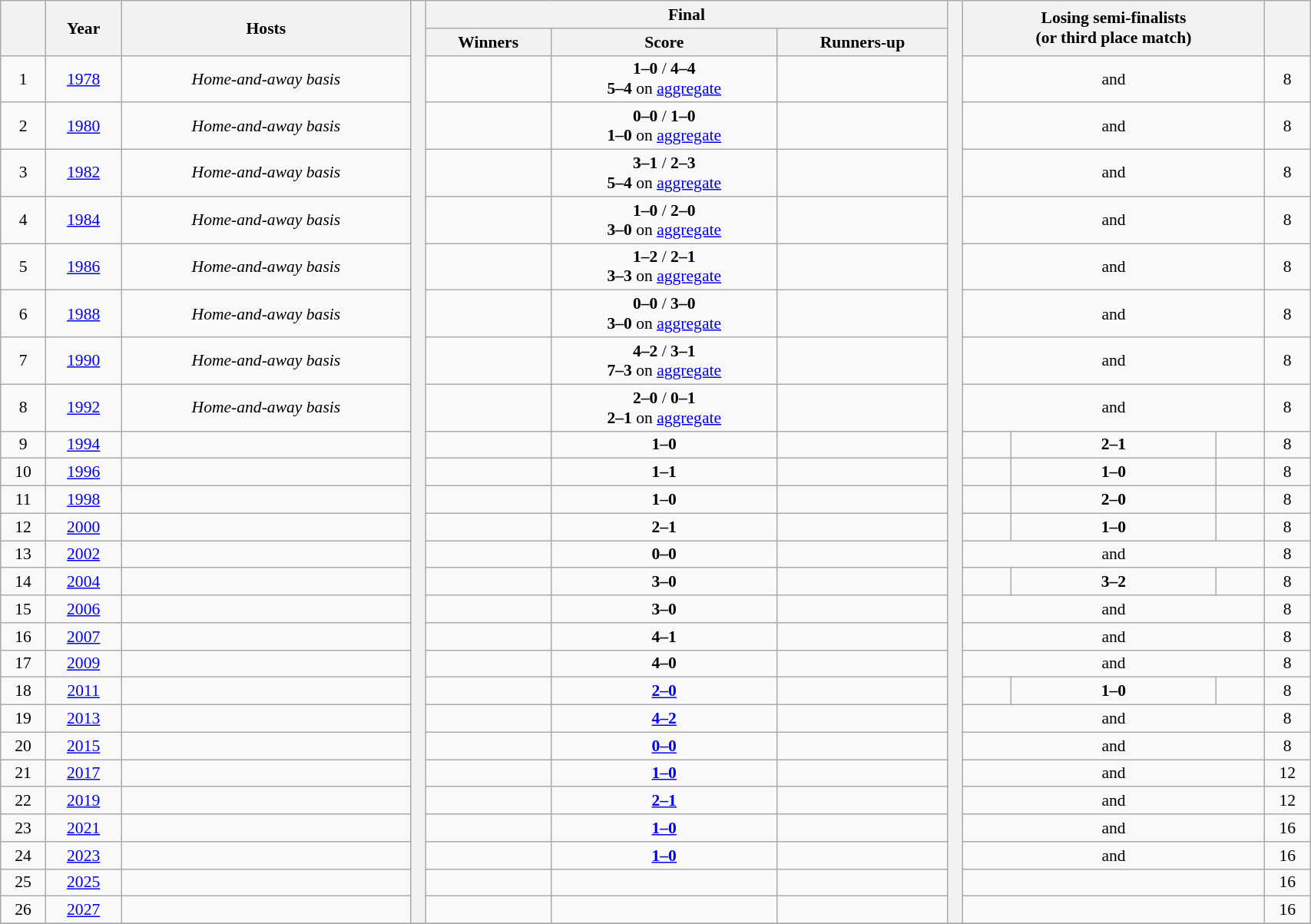<table class="wikitable" style="font-size: 90%; text-align: center; width: 90%;">
<tr>
<th rowspan=2></th>
<th rowspan=2>Year</th>
<th rowspan=2>Hosts</th>
<th rowspan=28 bgcolor=FFFFFF></th>
<th colspan=3>Final</th>
<th rowspan=28 bgcolor=FFFFFF></th>
<th colspan=3 rowspan=2>Losing semi-finalists<br>(or third place match)</th>
<th rowspan=2></th>
</tr>
<tr>
<th>Winners</th>
<th>Score</th>
<th>Runners-up</th>
</tr>
<tr>
<td>1</td>
<td><a href='#'>1978</a></td>
<td><em>Home-and-away basis</em></td>
<td></td>
<td><strong>1–0</strong> / <strong>4–4</strong><br><strong>5–4</strong> on <a href='#'>aggregate</a></td>
<td></td>
<td colspan=3> and </td>
<td>8</td>
</tr>
<tr>
<td>2</td>
<td><a href='#'>1980</a></td>
<td><em>Home-and-away basis</em></td>
<td></td>
<td><strong>0–0</strong> / <strong>1–0</strong><br><strong>1–0</strong> on <a href='#'>aggregate</a></td>
<td></td>
<td colspan=3> and </td>
<td>8</td>
</tr>
<tr>
<td>3</td>
<td><a href='#'>1982</a></td>
<td><em>Home-and-away basis</em></td>
<td></td>
<td><strong>3–1</strong> / <strong>2–3</strong><br><strong>5–4</strong> on <a href='#'>aggregate</a></td>
<td></td>
<td colspan=3> and </td>
<td>8</td>
</tr>
<tr>
<td>4</td>
<td><a href='#'>1984</a></td>
<td><em>Home-and-away basis</em></td>
<td></td>
<td><strong>1–0</strong> / <strong>2–0</strong><br><strong>3–0</strong> on <a href='#'>aggregate</a></td>
<td></td>
<td colspan=3> and </td>
<td>8</td>
</tr>
<tr>
<td>5</td>
<td><a href='#'>1986</a></td>
<td><em>Home-and-away basis</em></td>
<td></td>
<td><strong>1–2</strong> / <strong>2–1</strong><br><strong>3–3</strong> on <a href='#'>aggregate</a><br></td>
<td></td>
<td colspan=3> and </td>
<td>8</td>
</tr>
<tr>
<td>6</td>
<td><a href='#'>1988</a></td>
<td><em>Home-and-away basis</em></td>
<td></td>
<td><strong>0–0</strong> / <strong>3–0</strong><br><strong>3–0</strong> on <a href='#'>aggregate</a></td>
<td></td>
<td colspan=3> and </td>
<td>8</td>
</tr>
<tr>
<td>7</td>
<td><a href='#'>1990</a></td>
<td><em>Home-and-away basis</em></td>
<td></td>
<td><strong>4–2</strong> / <strong>3–1</strong><br><strong>7–3</strong> on <a href='#'>aggregate</a></td>
<td></td>
<td colspan=3> and </td>
<td>8</td>
</tr>
<tr>
<td>8</td>
<td><a href='#'>1992</a></td>
<td><em>Home-and-away basis</em></td>
<td></td>
<td><strong>2–0</strong> / <strong>0–1</strong><br><strong>2–1</strong> on <a href='#'>aggregate</a></td>
<td></td>
<td colspan=3> and </td>
<td>8</td>
</tr>
<tr>
<td>9</td>
<td><a href='#'>1994</a></td>
<td></td>
<td></td>
<td><strong>1–0</strong><br></td>
<td></td>
<td></td>
<td><strong>2–1</strong></td>
<td></td>
<td>8</td>
</tr>
<tr>
<td>10</td>
<td><a href='#'>1996</a></td>
<td></td>
<td></td>
<td><strong>1–1</strong><br></td>
<td></td>
<td></td>
<td><strong>1–0</strong></td>
<td></td>
<td>8</td>
</tr>
<tr>
<td>11</td>
<td><a href='#'>1998</a></td>
<td></td>
<td></td>
<td><strong>1–0</strong></td>
<td></td>
<td></td>
<td><strong>2–0</strong></td>
<td></td>
<td>8</td>
</tr>
<tr>
<td>12</td>
<td><a href='#'>2000</a></td>
<td></td>
<td></td>
<td><strong>2–1</strong></td>
<td></td>
<td></td>
<td><strong>1–0</strong></td>
<td></td>
<td>8</td>
</tr>
<tr>
<td>13</td>
<td><a href='#'>2002</a></td>
<td></td>
<td></td>
<td><strong>0–0</strong><br></td>
<td></td>
<td colspan=3> and </td>
<td>8</td>
</tr>
<tr>
<td>14</td>
<td><a href='#'>2004</a></td>
<td></td>
<td></td>
<td><strong>3–0</strong></td>
<td></td>
<td></td>
<td><strong>3–2</strong><br></td>
<td></td>
<td>8</td>
</tr>
<tr>
<td>15</td>
<td><a href='#'>2006</a></td>
<td></td>
<td></td>
<td><strong>3–0</strong></td>
<td></td>
<td colspan=3> and </td>
<td>8</td>
</tr>
<tr>
<td>16</td>
<td><a href='#'>2007</a></td>
<td></td>
<td></td>
<td><strong>4–1</strong></td>
<td></td>
<td colspan=3> and </td>
<td>8</td>
</tr>
<tr>
<td>17</td>
<td><a href='#'>2009</a></td>
<td></td>
<td></td>
<td><strong>4–0</strong></td>
<td></td>
<td colspan=3> and </td>
<td>8</td>
</tr>
<tr>
<td>18</td>
<td><a href='#'>2011</a></td>
<td></td>
<td></td>
<td><strong><a href='#'>2–0</a></strong></td>
<td></td>
<td></td>
<td><strong>1–0</strong></td>
<td></td>
<td>8</td>
</tr>
<tr>
<td>19</td>
<td><a href='#'>2013</a></td>
<td></td>
<td></td>
<td><strong><a href='#'>4–2</a></strong></td>
<td></td>
<td colspan=3> and </td>
<td>8</td>
</tr>
<tr>
<td>20</td>
<td><a href='#'>2015</a></td>
<td></td>
<td></td>
<td><strong><a href='#'>0–0</a></strong><br></td>
<td></td>
<td colspan=3> and </td>
<td>8</td>
</tr>
<tr>
<td>21</td>
<td><a href='#'>2017</a></td>
<td></td>
<td></td>
<td><strong><a href='#'>1–0</a></strong></td>
<td></td>
<td colspan=3> and </td>
<td>12</td>
</tr>
<tr>
<td>22</td>
<td><a href='#'>2019</a></td>
<td></td>
<td></td>
<td><strong><a href='#'>2–1</a></strong></td>
<td></td>
<td colspan=3> and </td>
<td>12</td>
</tr>
<tr>
<td>23</td>
<td><a href='#'>2021</a></td>
<td><br></td>
<td></td>
<td><strong><a href='#'>1–0</a></strong></td>
<td></td>
<td colspan=3> and </td>
<td>16</td>
</tr>
<tr>
<td>24</td>
<td><a href='#'>2023</a></td>
<td><br></td>
<td></td>
<td><strong><a href='#'>1–0</a></strong></td>
<td></td>
<td colspan=3> and </td>
<td>16</td>
</tr>
<tr>
<td>25</td>
<td><a href='#'>2025</a></td>
<td></td>
<td></td>
<td></td>
<td></td>
<td colspan=3></td>
<td>16</td>
</tr>
<tr>
<td>26</td>
<td><a href='#'>2027</a></td>
<td><br></td>
<td></td>
<td></td>
<td></td>
<td colspan=3></td>
<td>16</td>
</tr>
<tr>
</tr>
</table>
